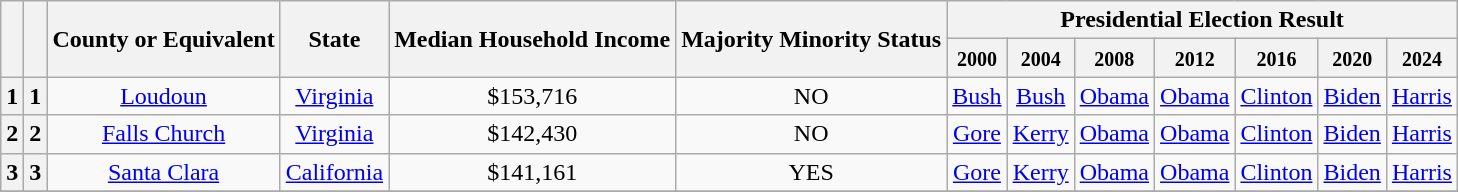<table class="wikitable" style="text-align:center;">
<tr>
<th scope="col" rowspan="2"></th>
<th scope="col" rowspan="2"></th>
<th scope="col" rowspan="2">County or Equivalent</th>
<th scope="col" rowspan="2">State</th>
<th scope="col" rowspan="2">Median Household Income</th>
<th scope="col" rowspan="2">Majority Minority Status</th>
<th scope="col" colspan="7">Presidential Election Result</th>
</tr>
<tr>
<th scope="col"><small>2000</small></th>
<th scope="col"><small>2004</small></th>
<th scope="col"><small>2008</small></th>
<th scope="col"><small>2012</small></th>
<th scope="col"><small>2016</small></th>
<th scope="col"><small>2020</small></th>
<th scope="col"><small>2024</small></th>
</tr>
<tr>
<th scope="row">1</th>
<th scope="row">1</th>
<td><a href='#'>Loudoun</a></td>
<td> <a href='#'>Virginia</a></td>
<td>$153,716</td>
<td>NO</td>
<td><a href='#'>Bush</a></td>
<td><a href='#'>Bush</a></td>
<td><a href='#'>Obama</a></td>
<td><a href='#'>Obama</a></td>
<td><a href='#'>Clinton</a></td>
<td><a href='#'>Biden</a></td>
<td><a href='#'>Harris</a></td>
</tr>
<tr>
<th scope="row">2</th>
<th scope="row">2</th>
<td><a href='#'>Falls Church</a></td>
<td> <a href='#'>Virginia</a></td>
<td>$142,430</td>
<td>NO</td>
<td><a href='#'>Gore</a></td>
<td><a href='#'>Kerry</a></td>
<td><a href='#'>Obama</a></td>
<td><a href='#'>Obama</a></td>
<td><a href='#'>Clinton</a></td>
<td><a href='#'>Biden</a></td>
<td><a href='#'>Harris</a></td>
</tr>
<tr>
<th scope="row">3</th>
<th scope="row">3</th>
<td><a href='#'>Santa Clara</a></td>
<td> <a href='#'>California</a></td>
<td>$141,161</td>
<td>YES</td>
<td><a href='#'>Gore</a></td>
<td><a href='#'>Kerry</a></td>
<td><a href='#'>Obama</a></td>
<td><a href='#'>Obama</a></td>
<td><a href='#'>Clinton</a></td>
<td><a href='#'>Biden</a></td>
<td><a href='#'>Harris</a></td>
</tr>
<tr>
</tr>
</table>
